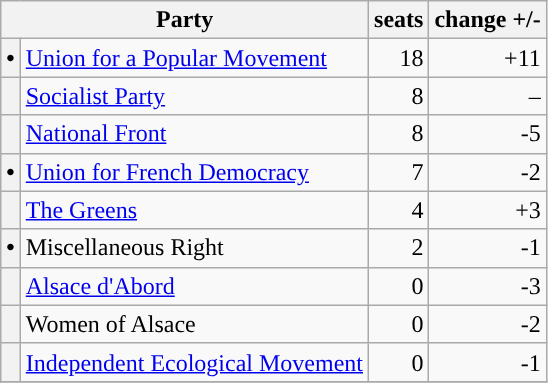<table class="wikitable">
<tr>
<th colspan=2>Party</th>
<th>seats</th>
<th>change +/-</th>
</tr>
<tr>
<th style="background-color: "><span>•</span></th>
<td><a href='#'>Union for a Popular Movement</a></td>
<td align="right">18</td>
<td align="right">+11</td>
</tr>
<tr>
<th style="background-color: "></th>
<td><a href='#'>Socialist Party</a></td>
<td align="right">8</td>
<td align="right">–</td>
</tr>
<tr>
<th style="background-color: "></th>
<td><a href='#'>National Front</a></td>
<td align="right">8</td>
<td align="right">-5</td>
</tr>
<tr>
<th style="background-color: "><span>•</span></th>
<td><a href='#'>Union for French Democracy</a></td>
<td align="right">7</td>
<td align="right">-2</td>
</tr>
<tr>
<th style="background-color: "></th>
<td><a href='#'>The Greens</a></td>
<td align="right">4</td>
<td align="right">+3</td>
</tr>
<tr>
<th style="background-color: "><span>•</span></th>
<td>Miscellaneous Right</td>
<td align="right">2</td>
<td align="right">-1</td>
</tr>
<tr>
<th style="background-color: "></th>
<td><a href='#'>Alsace d'Abord</a></td>
<td align="right">0</td>
<td align="right">-3</td>
</tr>
<tr>
<th style="background-color: "></th>
<td>Women of Alsace</td>
<td align="right">0</td>
<td align="right">-2</td>
</tr>
<tr>
<th style="background-color: "></th>
<td><a href='#'>Independent Ecological Movement</a></td>
<td align="right">0</td>
<td align="right">-1</td>
</tr>
<tr>
</tr>
</table>
